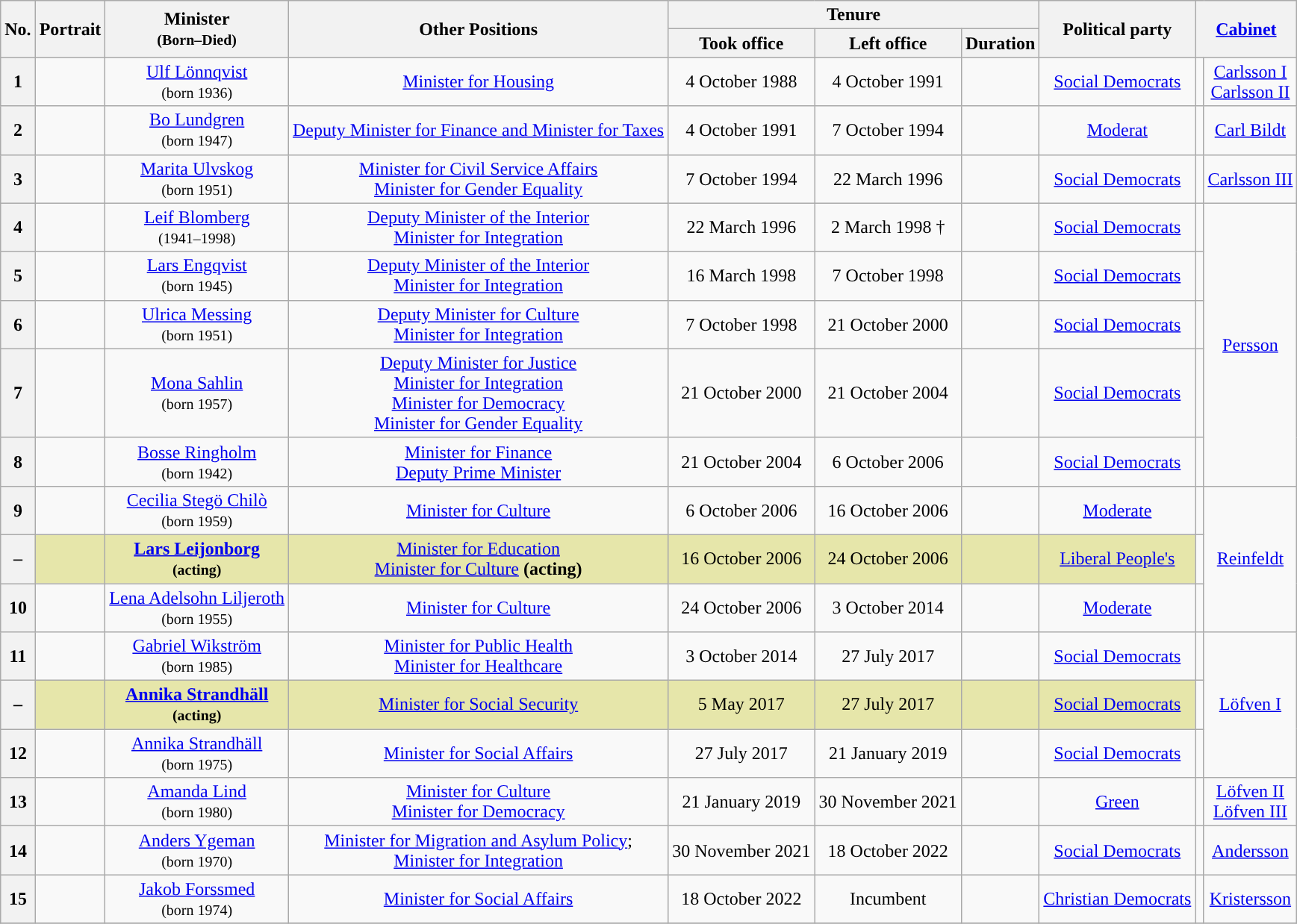<table class="wikitable" style="text-align: center;">
<tr>
<th rowspan="2">No.</th>
<th rowspan="2">Portrait</th>
<th rowspan="2">Minister<br><small>(Born–Died)</small></th>
<th rowspan="2">Other Positions</th>
<th colspan="3">Tenure</th>
<th rowspan="2">Political party</th>
<th rowspan="2" colspan="2"><a href='#'>Cabinet</a></th>
</tr>
<tr>
<th>Took office</th>
<th>Left office</th>
<th>Duration</th>
</tr>
<tr>
<th style="background: ">1</th>
<td></td>
<td><a href='#'>Ulf Lönnqvist</a><br><small>(born 1936)</small></td>
<td><a href='#'>Minister for Housing</a></td>
<td>4 October 1988</td>
<td>4 October 1991</td>
<td></td>
<td><a href='#'>Social Democrats</a></td>
<td style="background: "></td>
<td><a href='#'>Carlsson I</a><br><a href='#'>Carlsson II</a></td>
</tr>
<tr>
<th style="background: ">2</th>
<td></td>
<td><a href='#'>Bo Lundgren</a><br><small>(born 1947)</small></td>
<td><a href='#'>Deputy Minister for Finance and Minister for Taxes</a></td>
<td>4 October 1991</td>
<td>7 October 1994</td>
<td></td>
<td><a href='#'>Moderat</a></td>
<td style="background: "></td>
<td><a href='#'>Carl Bildt</a></td>
</tr>
<tr>
<th style="background: ">3</th>
<td></td>
<td><a href='#'>Marita Ulvskog</a><br><small>(born 1951)</small></td>
<td><a href='#'>Minister for Civil Service Affairs</a><br><a href='#'>Minister for Gender Equality</a></td>
<td>7 October 1994</td>
<td>22 March 1996</td>
<td></td>
<td><a href='#'>Social Democrats</a></td>
<td style="background: "></td>
<td><a href='#'>Carlsson III</a></td>
</tr>
<tr>
<th style="background: ">4</th>
<td></td>
<td><a href='#'>Leif Blomberg</a><br><small>(1941–1998)</small></td>
<td><a href='#'>Deputy Minister of the Interior</a><br><a href='#'>Minister for Integration</a></td>
<td>22 March 1996</td>
<td>2 March 1998 †</td>
<td></td>
<td><a href='#'>Social Democrats</a></td>
<td style="background: "></td>
<td rowspan="5"><a href='#'>Persson</a></td>
</tr>
<tr>
<th style="background: ">5</th>
<td></td>
<td><a href='#'>Lars Engqvist</a><br><small>(born 1945)</small></td>
<td><a href='#'>Deputy Minister of the Interior</a><br><a href='#'>Minister for Integration</a></td>
<td>16 March 1998</td>
<td>7 October 1998</td>
<td></td>
<td><a href='#'>Social Democrats</a></td>
<td style="background: "></td>
</tr>
<tr>
<th style="background: ">6</th>
<td></td>
<td><a href='#'>Ulrica Messing</a><br><small>(born 1951)</small></td>
<td><a href='#'>Deputy Minister for Culture</a><br><a href='#'>Minister for Integration</a></td>
<td>7 October 1998</td>
<td>21 October 2000</td>
<td></td>
<td><a href='#'>Social Democrats</a></td>
<td style="background: "></td>
</tr>
<tr>
<th style="background: ">7</th>
<td></td>
<td><a href='#'>Mona Sahlin</a><br><small>(born 1957)</small></td>
<td><a href='#'>Deputy Minister for Justice</a><br><a href='#'>Minister for Integration</a><br><a href='#'>Minister for Democracy</a><br><a href='#'>Minister for Gender Equality</a></td>
<td>21 October 2000</td>
<td>21 October 2004</td>
<td></td>
<td><a href='#'>Social Democrats</a></td>
<td style="background: "></td>
</tr>
<tr>
<th style="background: ">8</th>
<td></td>
<td><a href='#'>Bosse Ringholm</a><br><small>(born 1942)</small></td>
<td><a href='#'>Minister for Finance</a><br><a href='#'>Deputy Prime Minister</a></td>
<td>21 October 2004</td>
<td>6 October 2006</td>
<td></td>
<td><a href='#'>Social Democrats</a></td>
<td style="background: "></td>
</tr>
<tr>
<th style="background: ">9</th>
<td></td>
<td><a href='#'>Cecilia Stegö Chilò</a><br><small>(born 1959)</small></td>
<td><a href='#'>Minister for Culture</a></td>
<td>6 October 2006</td>
<td>16 October 2006</td>
<td></td>
<td><a href='#'>Moderate</a></td>
<td style="background: "></td>
<td rowspan="3"><a href='#'>Reinfeldt</a></td>
</tr>
<tr>
<th style="background: ">–</th>
<td bgcolor=#E6E6AA></td>
<td bgcolor=#E6E6AA><strong><a href='#'>Lars Leijonborg</a></strong><br><small><strong>(acting)</strong></small></td>
<td bgcolor=#E6E6AA><a href='#'>Minister for Education</a><br><a href='#'>Minister for Culture</a> <strong>(acting)</strong></td>
<td bgcolor=#E6E6AA>16 October 2006</td>
<td bgcolor=#E6E6AA>24 October 2006</td>
<td bgcolor=#E6E6AA></td>
<td bgcolor=#E6E6AA><a href='#'>Liberal People's</a></td>
<td style="background: "></td>
</tr>
<tr>
<th style="background: ">10</th>
<td></td>
<td><a href='#'>Lena Adelsohn Liljeroth</a><br><small>(born 1955)</small></td>
<td><a href='#'>Minister for Culture</a></td>
<td>24 October 2006</td>
<td>3 October 2014</td>
<td></td>
<td><a href='#'>Moderate</a></td>
<td style="background: "></td>
</tr>
<tr>
<th style="background: ">11</th>
<td></td>
<td><a href='#'>Gabriel Wikström</a><br><small>(born 1985)</small></td>
<td><a href='#'>Minister for Public Health</a><br><a href='#'>Minister for Healthcare</a></td>
<td>3 October 2014</td>
<td>27 July 2017</td>
<td></td>
<td><a href='#'>Social Democrats</a></td>
<td style="background: "></td>
<td rowspan="3"><a href='#'>Löfven I</a></td>
</tr>
<tr>
<th style="background: ">–</th>
<td bgcolor=#E6E6AA></td>
<td bgcolor=#E6E6AA><strong><a href='#'>Annika Strandhäll</a></strong><br><small><strong>(acting)</strong></small></td>
<td bgcolor=#E6E6AA><a href='#'>Minister for Social Security</a></td>
<td bgcolor=#E6E6AA>5 May 2017</td>
<td bgcolor=#E6E6AA>27 July 2017</td>
<td bgcolor=#E6E6AA></td>
<td bgcolor=#E6E6AA><a href='#'>Social Democrats</a></td>
<td style="background: "></td>
</tr>
<tr>
<th style="background: ">12</th>
<td></td>
<td><a href='#'>Annika Strandhäll</a><br><small>(born 1975)</small></td>
<td><a href='#'>Minister for Social Affairs</a></td>
<td>27 July 2017</td>
<td>21 January 2019</td>
<td></td>
<td><a href='#'>Social Democrats</a></td>
<td style="background: "></td>
</tr>
<tr>
<th style="background: ">13</th>
<td></td>
<td><a href='#'>Amanda Lind</a><br><small>(born 1980)</small></td>
<td><a href='#'>Minister for Culture</a> <br> <a href='#'>Minister for Democracy</a></td>
<td>21 January 2019</td>
<td>30 November 2021</td>
<td></td>
<td><a href='#'>Green</a></td>
<td style="background: "></td>
<td><a href='#'>Löfven II</a> <br> <a href='#'>Löfven III</a></td>
</tr>
<tr>
<th style="background: ">14</th>
<td></td>
<td><a href='#'>Anders Ygeman</a><br><small>(born 1970)</small></td>
<td><a href='#'>Minister for Migration and Asylum Policy</a>; <br> <a href='#'>Minister for Integration</a></td>
<td>30 November 2021</td>
<td>18 October 2022</td>
<td></td>
<td><a href='#'>Social Democrats</a></td>
<td style="background: "></td>
<td><a href='#'>Andersson</a></td>
</tr>
<tr>
<th style="background: ">15</th>
<td></td>
<td><a href='#'>Jakob Forssmed</a><br><small>(born 1974)</small></td>
<td><a href='#'>Minister for Social Affairs</a></td>
<td>18 October 2022</td>
<td>Incumbent</td>
<td></td>
<td><a href='#'>Christian Democrats</a></td>
<td style="background: "></td>
<td><a href='#'>Kristersson</a></td>
</tr>
<tr>
</tr>
</table>
